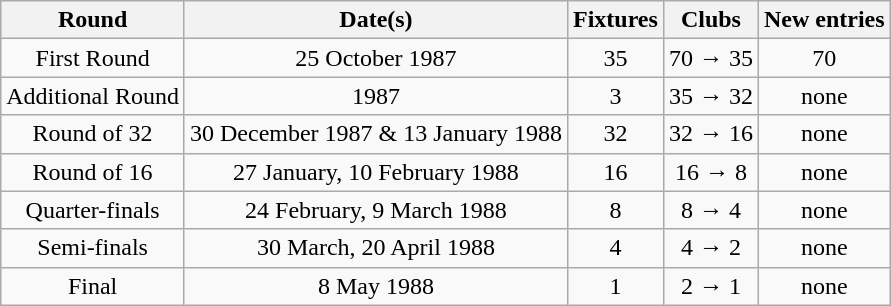<table class="wikitable" style="text-align:center">
<tr>
<th>Round</th>
<th>Date(s)</th>
<th>Fixtures</th>
<th>Clubs</th>
<th>New entries</th>
</tr>
<tr>
<td>First Round</td>
<td>25 October 1987</td>
<td>35</td>
<td>70 → 35</td>
<td>70</td>
</tr>
<tr>
<td>Additional Round</td>
<td>1987</td>
<td>3</td>
<td>35 → 32</td>
<td>none</td>
</tr>
<tr>
<td>Round of 32</td>
<td>30 December 1987 & 13 January 1988</td>
<td>32</td>
<td>32 → 16</td>
<td>none</td>
</tr>
<tr>
<td>Round of 16</td>
<td>27 January, 10 February 1988</td>
<td>16</td>
<td>16 → 8</td>
<td>none</td>
</tr>
<tr>
<td>Quarter-finals</td>
<td>24 February, 9 March 1988</td>
<td>8</td>
<td>8 → 4</td>
<td>none</td>
</tr>
<tr>
<td>Semi-finals</td>
<td>30 March, 20 April 1988</td>
<td>4</td>
<td>4 → 2</td>
<td>none</td>
</tr>
<tr>
<td>Final</td>
<td>8 May 1988</td>
<td>1</td>
<td>2 → 1</td>
<td>none</td>
</tr>
</table>
